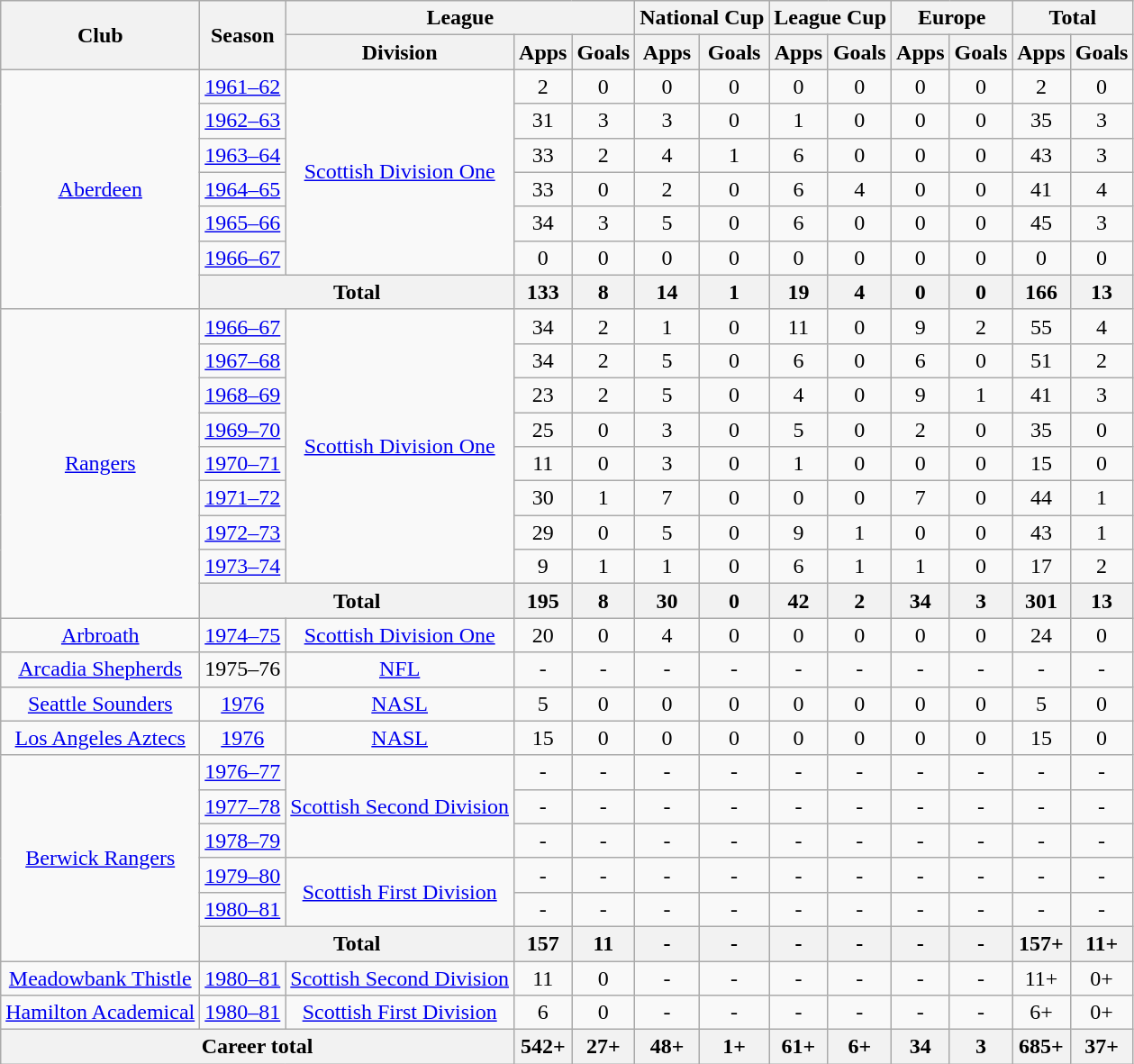<table class="wikitable" style="text-align:center">
<tr>
<th rowspan="2">Club</th>
<th rowspan="2">Season</th>
<th colspan="3">League</th>
<th colspan="2">National Cup</th>
<th colspan="2">League Cup</th>
<th colspan="2">Europe</th>
<th colspan="2">Total</th>
</tr>
<tr>
<th>Division</th>
<th>Apps</th>
<th>Goals</th>
<th>Apps</th>
<th>Goals</th>
<th>Apps</th>
<th>Goals</th>
<th>Apps</th>
<th>Goals</th>
<th>Apps</th>
<th>Goals</th>
</tr>
<tr>
<td rowspan="7"><a href='#'>Aberdeen</a></td>
<td><a href='#'>1961–62</a></td>
<td rowspan="6"><a href='#'>Scottish Division One</a></td>
<td>2</td>
<td>0</td>
<td>0</td>
<td>0</td>
<td>0</td>
<td>0</td>
<td>0</td>
<td>0</td>
<td>2</td>
<td>0</td>
</tr>
<tr>
<td><a href='#'>1962–63</a></td>
<td>31</td>
<td>3</td>
<td>3</td>
<td>0</td>
<td>1</td>
<td>0</td>
<td>0</td>
<td>0</td>
<td>35</td>
<td>3</td>
</tr>
<tr>
<td><a href='#'>1963–64</a></td>
<td>33</td>
<td>2</td>
<td>4</td>
<td>1</td>
<td>6</td>
<td>0</td>
<td>0</td>
<td>0</td>
<td>43</td>
<td>3</td>
</tr>
<tr>
<td><a href='#'>1964–65</a></td>
<td>33</td>
<td>0</td>
<td>2</td>
<td>0</td>
<td>6</td>
<td>4</td>
<td>0</td>
<td>0</td>
<td>41</td>
<td>4</td>
</tr>
<tr>
<td><a href='#'>1965–66</a></td>
<td>34</td>
<td>3</td>
<td>5</td>
<td>0</td>
<td>6</td>
<td>0</td>
<td>0</td>
<td>0</td>
<td>45</td>
<td>3</td>
</tr>
<tr>
<td><a href='#'>1966–67</a></td>
<td>0</td>
<td>0</td>
<td>0</td>
<td>0</td>
<td>0</td>
<td>0</td>
<td>0</td>
<td>0</td>
<td>0</td>
<td>0</td>
</tr>
<tr>
<th colspan="2">Total</th>
<th>133</th>
<th>8</th>
<th>14</th>
<th>1</th>
<th>19</th>
<th>4</th>
<th>0</th>
<th>0</th>
<th>166</th>
<th>13</th>
</tr>
<tr>
<td rowspan="9"><a href='#'>Rangers</a></td>
<td><a href='#'>1966–67</a></td>
<td rowspan="8"><a href='#'>Scottish Division One</a></td>
<td>34</td>
<td>2</td>
<td>1</td>
<td>0</td>
<td>11</td>
<td>0</td>
<td>9</td>
<td>2</td>
<td>55</td>
<td>4</td>
</tr>
<tr>
<td><a href='#'>1967–68</a></td>
<td>34</td>
<td>2</td>
<td>5</td>
<td>0</td>
<td>6</td>
<td>0</td>
<td>6</td>
<td>0</td>
<td>51</td>
<td>2</td>
</tr>
<tr>
<td><a href='#'>1968–69</a></td>
<td>23</td>
<td>2</td>
<td>5</td>
<td>0</td>
<td>4</td>
<td>0</td>
<td>9</td>
<td>1</td>
<td>41</td>
<td>3</td>
</tr>
<tr>
<td><a href='#'>1969–70</a></td>
<td>25</td>
<td>0</td>
<td>3</td>
<td>0</td>
<td>5</td>
<td>0</td>
<td>2</td>
<td>0</td>
<td>35</td>
<td>0</td>
</tr>
<tr>
<td><a href='#'>1970–71</a></td>
<td>11</td>
<td>0</td>
<td>3</td>
<td>0</td>
<td>1</td>
<td>0</td>
<td>0</td>
<td>0</td>
<td>15</td>
<td>0</td>
</tr>
<tr>
<td><a href='#'>1971–72</a></td>
<td>30</td>
<td>1</td>
<td>7</td>
<td>0</td>
<td>0</td>
<td>0</td>
<td>7</td>
<td>0</td>
<td>44</td>
<td>1</td>
</tr>
<tr>
<td><a href='#'>1972–73</a></td>
<td>29</td>
<td>0</td>
<td>5</td>
<td>0</td>
<td>9</td>
<td>1</td>
<td>0</td>
<td>0</td>
<td>43</td>
<td>1</td>
</tr>
<tr>
<td><a href='#'>1973–74</a></td>
<td>9</td>
<td>1</td>
<td>1</td>
<td>0</td>
<td>6</td>
<td>1</td>
<td>1</td>
<td>0</td>
<td>17</td>
<td>2</td>
</tr>
<tr>
<th colspan="2">Total</th>
<th>195</th>
<th>8</th>
<th>30</th>
<th>0</th>
<th>42</th>
<th>2</th>
<th>34</th>
<th>3</th>
<th>301</th>
<th>13</th>
</tr>
<tr>
<td><a href='#'>Arbroath</a></td>
<td><a href='#'>1974–75</a></td>
<td><a href='#'>Scottish Division One</a></td>
<td>20</td>
<td>0</td>
<td>4</td>
<td>0</td>
<td>0</td>
<td>0</td>
<td>0</td>
<td>0</td>
<td>24</td>
<td>0</td>
</tr>
<tr>
<td><a href='#'>Arcadia Shepherds</a></td>
<td>1975–76</td>
<td><a href='#'>NFL</a></td>
<td>-</td>
<td>-</td>
<td>-</td>
<td>-</td>
<td>-</td>
<td>-</td>
<td>-</td>
<td>-</td>
<td>-</td>
<td>-</td>
</tr>
<tr>
<td><a href='#'>Seattle Sounders</a></td>
<td><a href='#'>1976</a></td>
<td><a href='#'>NASL</a></td>
<td>5</td>
<td>0</td>
<td>0</td>
<td>0</td>
<td>0</td>
<td>0</td>
<td>0</td>
<td>0</td>
<td>5</td>
<td>0</td>
</tr>
<tr>
<td><a href='#'>Los Angeles Aztecs</a></td>
<td><a href='#'>1976</a></td>
<td><a href='#'>NASL</a></td>
<td>15</td>
<td>0</td>
<td>0</td>
<td>0</td>
<td>0</td>
<td>0</td>
<td>0</td>
<td>0</td>
<td>15</td>
<td>0</td>
</tr>
<tr>
<td rowspan="6"><a href='#'>Berwick Rangers</a></td>
<td><a href='#'>1976–77</a></td>
<td rowspan="3"><a href='#'>Scottish Second Division</a></td>
<td>-</td>
<td>-</td>
<td>-</td>
<td>-</td>
<td>-</td>
<td>-</td>
<td>-</td>
<td>-</td>
<td>-</td>
<td>-</td>
</tr>
<tr>
<td><a href='#'>1977–78</a></td>
<td>-</td>
<td>-</td>
<td>-</td>
<td>-</td>
<td>-</td>
<td>-</td>
<td>-</td>
<td>-</td>
<td>-</td>
<td>-</td>
</tr>
<tr>
<td><a href='#'>1978–79</a></td>
<td>-</td>
<td>-</td>
<td>-</td>
<td>-</td>
<td>-</td>
<td>-</td>
<td>-</td>
<td>-</td>
<td>-</td>
<td>-</td>
</tr>
<tr>
<td><a href='#'>1979–80</a></td>
<td rowspan="2"><a href='#'>Scottish First Division</a></td>
<td>-</td>
<td>-</td>
<td>-</td>
<td>-</td>
<td>-</td>
<td>-</td>
<td>-</td>
<td>-</td>
<td>-</td>
<td>-</td>
</tr>
<tr>
<td><a href='#'>1980–81</a></td>
<td>-</td>
<td>-</td>
<td>-</td>
<td>-</td>
<td>-</td>
<td>-</td>
<td>-</td>
<td>-</td>
<td>-</td>
<td>-</td>
</tr>
<tr>
<th colspan="2">Total</th>
<th>157</th>
<th>11</th>
<th>-</th>
<th>-</th>
<th>-</th>
<th>-</th>
<th>-</th>
<th>-</th>
<th>157+</th>
<th>11+</th>
</tr>
<tr>
<td><a href='#'>Meadowbank Thistle</a></td>
<td><a href='#'>1980–81</a></td>
<td><a href='#'>Scottish Second Division</a></td>
<td>11</td>
<td>0</td>
<td>-</td>
<td>-</td>
<td>-</td>
<td>-</td>
<td>-</td>
<td>-</td>
<td>11+</td>
<td>0+</td>
</tr>
<tr>
<td><a href='#'>Hamilton Academical</a></td>
<td><a href='#'>1980–81</a></td>
<td><a href='#'>Scottish First Division</a></td>
<td>6</td>
<td>0</td>
<td>-</td>
<td>-</td>
<td>-</td>
<td>-</td>
<td>-</td>
<td>-</td>
<td>6+</td>
<td>0+</td>
</tr>
<tr>
<th colspan="3">Career total</th>
<th>542+</th>
<th>27+</th>
<th>48+</th>
<th>1+</th>
<th>61+</th>
<th>6+</th>
<th>34</th>
<th>3</th>
<th>685+</th>
<th>37+</th>
</tr>
</table>
